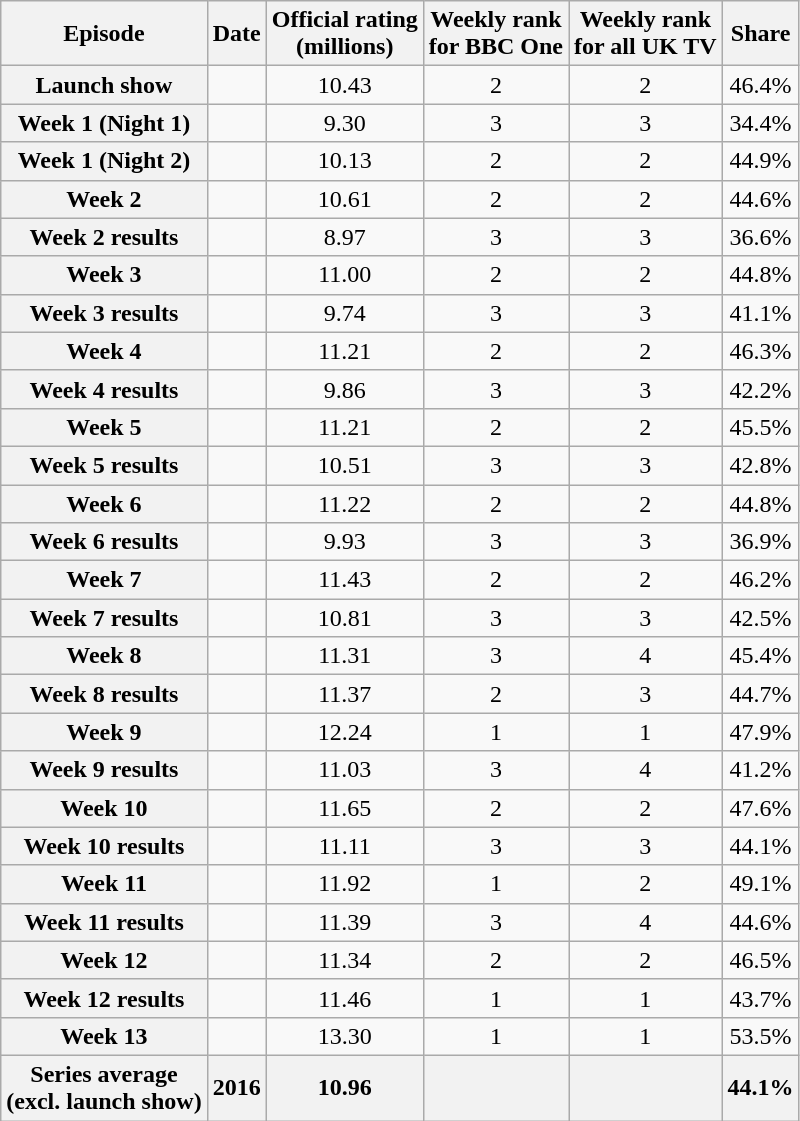<table class="wikitable sortable" style="text-align:center">
<tr>
<th scope="col">Episode</th>
<th scope="col">Date</th>
<th scope="col">Official rating<br>(millions)</th>
<th scope="col">Weekly rank<br>for BBC One</th>
<th scope="col">Weekly rank<br>for all UK TV</th>
<th scope="col">Share</th>
</tr>
<tr>
<th scope="row">Launch show</th>
<td></td>
<td>10.43</td>
<td>2</td>
<td>2</td>
<td>46.4%</td>
</tr>
<tr>
<th scope="row">Week 1 (Night 1)</th>
<td></td>
<td>9.30</td>
<td>3</td>
<td>3</td>
<td>34.4%</td>
</tr>
<tr>
<th scope="row">Week 1 (Night 2)</th>
<td></td>
<td>10.13</td>
<td>2</td>
<td>2</td>
<td>44.9%</td>
</tr>
<tr>
<th scope="row">Week 2</th>
<td></td>
<td>10.61</td>
<td>2</td>
<td>2</td>
<td>44.6%</td>
</tr>
<tr>
<th scope="row">Week 2 results</th>
<td></td>
<td>8.97</td>
<td>3</td>
<td>3</td>
<td>36.6%</td>
</tr>
<tr>
<th scope="row">Week 3</th>
<td></td>
<td>11.00</td>
<td>2</td>
<td>2</td>
<td>44.8%</td>
</tr>
<tr>
<th scope="row">Week 3 results</th>
<td></td>
<td>9.74</td>
<td>3</td>
<td>3</td>
<td>41.1%</td>
</tr>
<tr>
<th scope="row">Week 4</th>
<td></td>
<td>11.21</td>
<td>2</td>
<td>2</td>
<td>46.3%</td>
</tr>
<tr>
<th scope="row">Week 4 results</th>
<td></td>
<td>9.86</td>
<td>3</td>
<td>3</td>
<td>42.2%</td>
</tr>
<tr>
<th scope="row">Week 5</th>
<td></td>
<td>11.21</td>
<td>2</td>
<td>2</td>
<td>45.5%</td>
</tr>
<tr>
<th scope="row">Week 5 results</th>
<td></td>
<td>10.51</td>
<td>3</td>
<td>3</td>
<td>42.8%</td>
</tr>
<tr>
<th scope="row">Week 6</th>
<td></td>
<td>11.22</td>
<td>2</td>
<td>2</td>
<td>44.8%</td>
</tr>
<tr>
<th scope="row">Week 6 results</th>
<td></td>
<td>9.93</td>
<td>3</td>
<td>3</td>
<td>36.9%</td>
</tr>
<tr>
<th scope="row">Week 7</th>
<td></td>
<td>11.43</td>
<td>2</td>
<td>2</td>
<td>46.2%</td>
</tr>
<tr>
<th scope="row">Week 7 results</th>
<td></td>
<td>10.81</td>
<td>3</td>
<td>3</td>
<td>42.5%</td>
</tr>
<tr>
<th scope="row">Week 8</th>
<td></td>
<td>11.31</td>
<td>3</td>
<td>4</td>
<td>45.4%</td>
</tr>
<tr>
<th scope="row">Week 8 results</th>
<td></td>
<td>11.37</td>
<td>2</td>
<td>3</td>
<td>44.7%</td>
</tr>
<tr>
<th scope="row">Week 9</th>
<td></td>
<td>12.24</td>
<td>1</td>
<td>1</td>
<td>47.9%</td>
</tr>
<tr>
<th scope="row">Week 9 results</th>
<td></td>
<td>11.03</td>
<td>3</td>
<td>4</td>
<td>41.2%</td>
</tr>
<tr>
<th scope="row">Week 10</th>
<td></td>
<td>11.65</td>
<td>2</td>
<td>2</td>
<td>47.6%</td>
</tr>
<tr>
<th scope="row">Week 10 results</th>
<td></td>
<td>11.11</td>
<td>3</td>
<td>3</td>
<td>44.1%</td>
</tr>
<tr>
<th scope="row">Week 11</th>
<td></td>
<td>11.92</td>
<td>1</td>
<td>2</td>
<td>49.1%</td>
</tr>
<tr>
<th scope="row">Week 11 results</th>
<td></td>
<td>11.39</td>
<td>3</td>
<td>4</td>
<td>44.6%</td>
</tr>
<tr>
<th scope="row">Week 12</th>
<td></td>
<td>11.34</td>
<td>2</td>
<td>2</td>
<td>46.5%</td>
</tr>
<tr>
<th scope="row">Week 12 results</th>
<td></td>
<td>11.46</td>
<td>1</td>
<td>1</td>
<td>43.7%</td>
</tr>
<tr>
<th scope="row">Week 13</th>
<td></td>
<td>13.30</td>
<td>1</td>
<td>1</td>
<td>53.5%</td>
</tr>
<tr>
<th>Series average<br>(excl. launch show)</th>
<th>2016</th>
<th>10.96</th>
<th></th>
<th></th>
<th>44.1%</th>
</tr>
</table>
